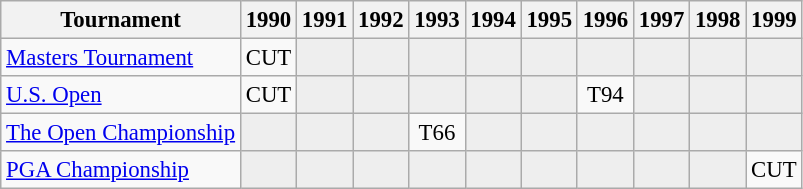<table class="wikitable" style="font-size:95%;text-align:center;">
<tr>
<th>Tournament</th>
<th>1990</th>
<th>1991</th>
<th>1992</th>
<th>1993</th>
<th>1994</th>
<th>1995</th>
<th>1996</th>
<th>1997</th>
<th>1998</th>
<th>1999</th>
</tr>
<tr>
<td align="left"><a href='#'>Masters Tournament</a></td>
<td>CUT</td>
<td style="background:#eeeeee;"></td>
<td style="background:#eeeeee;"></td>
<td style="background:#eeeeee;"></td>
<td style="background:#eeeeee;"></td>
<td style="background:#eeeeee;"></td>
<td style="background:#eeeeee;"></td>
<td style="background:#eeeeee;"></td>
<td style="background:#eeeeee;"></td>
<td style="background:#eeeeee;"></td>
</tr>
<tr>
<td align="left"><a href='#'>U.S. Open</a></td>
<td>CUT</td>
<td style="background:#eeeeee;"></td>
<td style="background:#eeeeee;"></td>
<td style="background:#eeeeee;"></td>
<td style="background:#eeeeee;"></td>
<td style="background:#eeeeee;"></td>
<td>T94</td>
<td style="background:#eeeeee;"></td>
<td style="background:#eeeeee;"></td>
<td style="background:#eeeeee;"></td>
</tr>
<tr>
<td align="left"><a href='#'>The Open Championship</a></td>
<td style="background:#eeeeee;"></td>
<td style="background:#eeeeee;"></td>
<td style="background:#eeeeee;"></td>
<td>T66</td>
<td style="background:#eeeeee;"></td>
<td style="background:#eeeeee;"></td>
<td style="background:#eeeeee;"></td>
<td style="background:#eeeeee;"></td>
<td style="background:#eeeeee;"></td>
<td style="background:#eeeeee;"></td>
</tr>
<tr>
<td align="left"><a href='#'>PGA Championship</a></td>
<td style="background:#eeeeee;"></td>
<td style="background:#eeeeee;"></td>
<td style="background:#eeeeee;"></td>
<td style="background:#eeeeee;"></td>
<td style="background:#eeeeee;"></td>
<td style="background:#eeeeee;"></td>
<td style="background:#eeeeee;"></td>
<td style="background:#eeeeee;"></td>
<td style="background:#eeeeee;"></td>
<td>CUT</td>
</tr>
</table>
